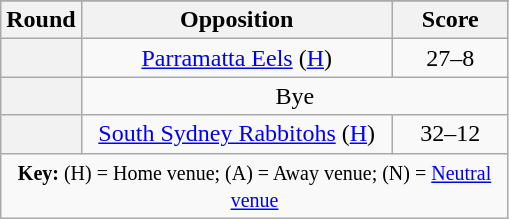<table class="wikitable plainrowheaders" style="text-align:center;margin:0">
<tr>
</tr>
<tr>
<th scope="col" style="width:25px">Round</th>
<th scope="col" style="width:200px">Opposition</th>
<th scope="col" style="width:70px">Score</th>
</tr>
<tr>
<th scope=row style="text-align:center"></th>
<td><a href='#'>Parramatta Eels</a> (<a href='#'>H</a>)</td>
<td>27–8<br></td>
</tr>
<tr>
<th scope=row style="text-align:center"></th>
<td colspan="2" align="center">Bye</td>
</tr>
<tr>
<th scope=row style="text-align:center"></th>
<td><a href='#'>South Sydney Rabbitohs</a> (<a href='#'>H</a>)</td>
<td>32–12</td>
</tr>
<tr>
<td colspan="3"><small><strong>Key:</strong> (H) = Home venue; (A) = Away venue; (N) = <a href='#'>Neutral venue</a></small></td>
</tr>
</table>
